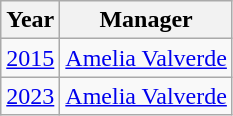<table class="wikitable">
<tr>
<th>Year</th>
<th>Manager</th>
</tr>
<tr>
<td align=center><a href='#'>2015</a></td>
<td> <a href='#'>Amelia Valverde</a></td>
</tr>
<tr>
<td align=center><a href='#'>2023</a></td>
<td> <a href='#'>Amelia Valverde</a></td>
</tr>
</table>
